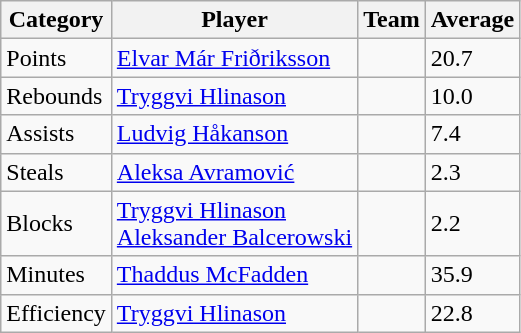<table class=wikitable>
<tr>
<th>Category</th>
<th>Player</th>
<th>Team</th>
<th>Average</th>
</tr>
<tr>
<td>Points</td>
<td><a href='#'>Elvar Már Friðriksson</a></td>
<td></td>
<td>20.7</td>
</tr>
<tr>
<td>Rebounds</td>
<td><a href='#'>Tryggvi Hlinason</a></td>
<td></td>
<td>10.0</td>
</tr>
<tr>
<td>Assists</td>
<td><a href='#'>Ludvig Håkanson</a></td>
<td></td>
<td>7.4</td>
</tr>
<tr>
<td>Steals</td>
<td><a href='#'>Aleksa Avramović</a></td>
<td></td>
<td>2.3</td>
</tr>
<tr>
<td>Blocks</td>
<td><a href='#'>Tryggvi Hlinason</a><br><a href='#'>Aleksander Balcerowski</a></td>
<td><br></td>
<td>2.2</td>
</tr>
<tr>
<td>Minutes</td>
<td><a href='#'>Thaddus McFadden</a></td>
<td></td>
<td>35.9</td>
</tr>
<tr>
<td>Efficiency</td>
<td><a href='#'>Tryggvi Hlinason</a></td>
<td></td>
<td>22.8</td>
</tr>
</table>
